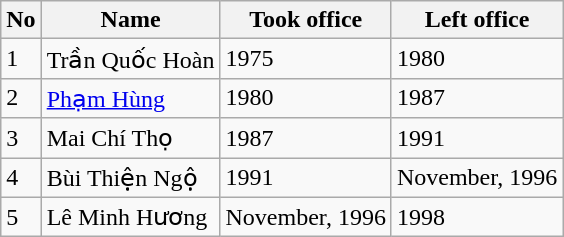<table class="wikitable">
<tr>
<th>No</th>
<th>Name</th>
<th>Took office</th>
<th>Left office</th>
</tr>
<tr>
<td>1</td>
<td>Trần Quốc Hoàn</td>
<td>1975</td>
<td>1980</td>
</tr>
<tr>
<td>2</td>
<td><a href='#'>Phạm Hùng</a></td>
<td>1980</td>
<td>1987</td>
</tr>
<tr>
<td>3</td>
<td>Mai Chí Thọ</td>
<td>1987</td>
<td>1991</td>
</tr>
<tr>
<td>4</td>
<td>Bùi Thiện Ngộ</td>
<td>1991</td>
<td>November, 1996</td>
</tr>
<tr>
<td>5</td>
<td>Lê Minh Hương</td>
<td>November, 1996</td>
<td>1998</td>
</tr>
</table>
